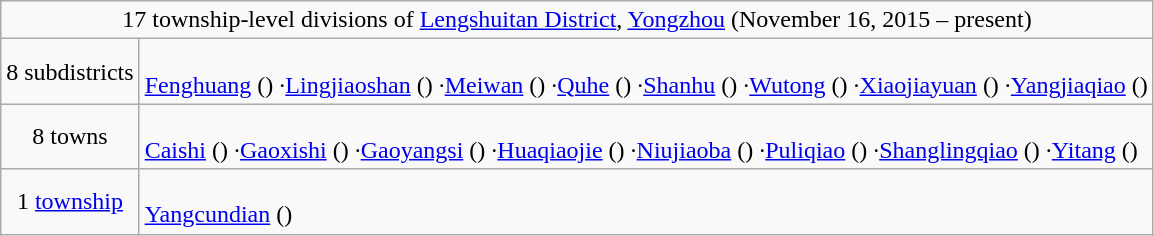<table class="wikitable">
<tr>
<td style="text-align:center;" colspan="2">17 township-level divisions of <a href='#'>Lengshuitan District</a>, <a href='#'>Yongzhou</a> (November 16, 2015 – present)</td>
</tr>
<tr align=left>
<td align=center>8 subdistricts</td>
<td><br><a href='#'>Fenghuang</a> ()
·<a href='#'>Lingjiaoshan</a> ()
·<a href='#'>Meiwan</a> ()
·<a href='#'>Quhe</a> ()
·<a href='#'>Shanhu</a> ()
·<a href='#'>Wutong</a> ()
·<a href='#'>Xiaojiayuan</a> ()
·<a href='#'>Yangjiaqiao</a> ()</td>
</tr>
<tr align=left>
<td align=center>8 towns</td>
<td><br><a href='#'>Caishi</a> ()
·<a href='#'>Gaoxishi</a> ()
·<a href='#'>Gaoyangsi</a> ()
·<a href='#'>Huaqiaojie</a> ()
·<a href='#'>Niujiaoba</a> ()
·<a href='#'>Puliqiao</a> ()
·<a href='#'>Shanglingqiao</a> ()
·<a href='#'>Yitang</a> ()</td>
</tr>
<tr align=left>
<td align=center>1 <a href='#'>township</a></td>
<td><br><a href='#'>Yangcundian</a> ()</td>
</tr>
</table>
